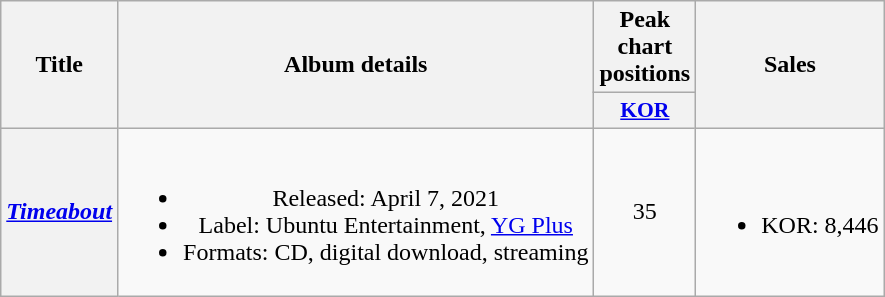<table class="wikitable plainrowheaders" style="text-align:center;">
<tr>
<th scope="col" rowspan="2">Title</th>
<th scope="col" rowspan="2">Album details</th>
<th scope="col" colspan="1">Peak chart<br>positions</th>
<th scope="col" rowspan="2">Sales</th>
</tr>
<tr>
<th scope="col" style="width:3em;font-size:90%;"><a href='#'>KOR</a><br></th>
</tr>
<tr>
<th scope="row"><em><a href='#'>Timeabout</a></em></th>
<td><br><ul><li>Released: April 7, 2021</li><li>Label: Ubuntu Entertainment, <a href='#'>YG Plus</a></li><li>Formats: CD, digital download, streaming</li></ul></td>
<td>35</td>
<td><br><ul><li>KOR: 8,446</li></ul></td>
</tr>
</table>
